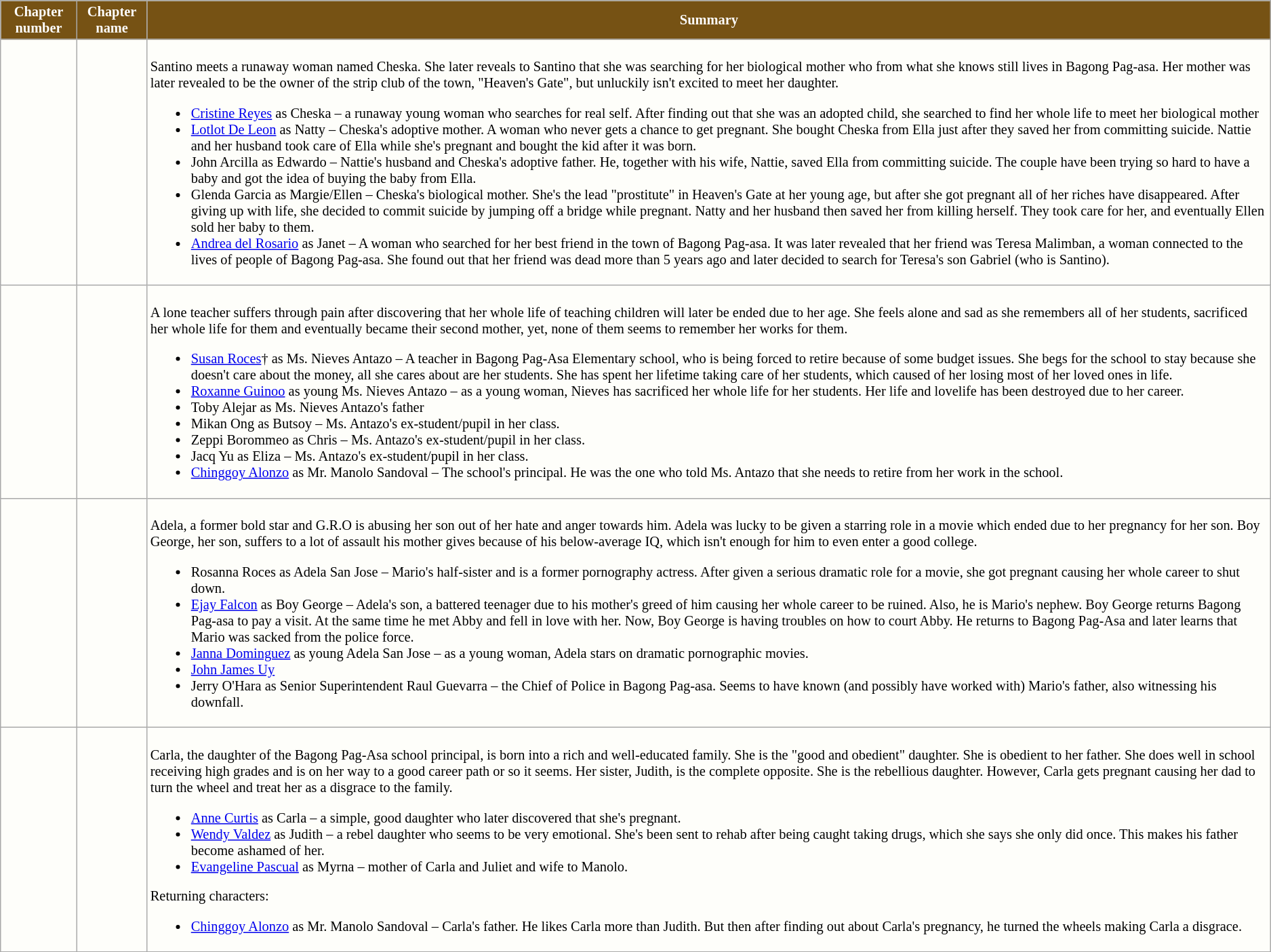<table class="wikitable" style=" background:#FEFEFA; font-size: 85%;">
<tr>
<th style="background:#765214; color:white ;">Chapter number</th>
<th style="background:#765214; color:white ; ">Chapter name</th>
<th style="background:#765214; color:white ;">Summary</th>
</tr>
<tr>
<td></td>
<td></td>
<td><br>Santino meets a runaway woman named Cheska. She later reveals to Santino that she was searching for her biological mother who from what she knows still lives in Bagong Pag-asa. Her mother was later revealed to be the owner of the strip club of the town, "Heaven's Gate", but unluckily isn't excited to meet her daughter.<ul><li><a href='#'>Cristine Reyes</a> as Cheska – a runaway young woman who searches for real self. After finding out that she was an adopted child, she searched to find her whole life to meet her biological mother</li><li><a href='#'>Lotlot De Leon</a> as Natty – Cheska's adoptive mother. A woman who never gets a chance to get pregnant. She bought Cheska from Ella just after they saved her from committing suicide. Nattie and her husband took care of Ella while she's pregnant and bought the kid after it was born.</li><li>John Arcilla as Edwardo – Nattie's husband and Cheska's adoptive father. He, together with his wife, Nattie, saved Ella from committing suicide. The couple have been trying so hard to have a baby and got the idea of buying the baby from Ella.</li><li>Glenda Garcia as Margie/Ellen – Cheska's biological mother. She's the lead "prostitute" in Heaven's Gate at her young age, but after she got pregnant all of her riches have disappeared. After giving up with life, she decided to commit suicide by jumping off a bridge while pregnant. Natty and her husband then saved her from killing herself. They took care for her, and eventually Ellen sold her baby to them.</li><li><a href='#'>Andrea del Rosario</a> as Janet – A woman who searched for her best friend in the town of Bagong Pag-asa. It was later revealed that her friend was Teresa Malimban, a woman connected to the lives of people of Bagong Pag-asa. She found out that her friend was dead more than 5 years ago and later decided to search for Teresa's son Gabriel (who is Santino).</li></ul></td>
</tr>
<tr>
<td></td>
<td></td>
<td><br>A lone teacher suffers through pain after discovering that her whole life of teaching children will later be ended due to her age. She feels alone and sad as she remembers all of her students, sacrificed her whole life for them and eventually became their second mother, yet, none of them seems to remember her works for them.<ul><li><a href='#'>Susan Roces</a>† as Ms. Nieves Antazo – A teacher in Bagong Pag-Asa Elementary school, who is being forced to retire because of some budget issues. She begs for the school to stay because she doesn't care about the money, all she cares about are her students. She has spent her lifetime taking care of her students, which caused of her losing most of her loved ones in life.</li><li><a href='#'>Roxanne Guinoo</a> as young Ms. Nieves Antazo – as a young woman, Nieves has sacrificed her whole life for her students. Her life and lovelife has been destroyed due to her career.</li><li>Toby Alejar as Ms. Nieves Antazo's father</li><li>Mikan Ong as Butsoy – Ms. Antazo's ex-student/pupil in her class.</li><li>Zeppi Borommeo as Chris – Ms. Antazo's ex-student/pupil in her class.</li><li>Jacq Yu as Eliza – Ms. Antazo's ex-student/pupil in her class.</li><li><a href='#'>Chinggoy Alonzo</a> as Mr. Manolo Sandoval – The school's principal. He was the one who told Ms. Antazo that she needs to retire from her work in the school.</li></ul></td>
</tr>
<tr>
<td></td>
<td></td>
<td><br>Adela, a former bold star and G.R.O is abusing her son out of her hate and anger towards him. Adela was lucky to be given a starring role in a movie which ended due to her pregnancy for her son. Boy George, her son, suffers to a lot of assault his mother gives because of his below-average IQ, which isn't enough for him to even enter a good college.<ul><li>Rosanna Roces as Adela San Jose – Mario's half-sister and is a former pornography actress. After given a serious dramatic role for a movie, she got pregnant causing her whole career to shut down.</li><li><a href='#'>Ejay Falcon</a> as Boy George – Adela's son, a battered teenager due to his mother's greed of him causing her whole career to be ruined. Also, he is Mario's nephew. Boy George returns Bagong Pag-asa to pay a visit. At the same time he met Abby and fell in love with her. Now, Boy George is having troubles on how to court Abby. He returns to Bagong Pag-Asa and later learns that Mario was sacked from the police force.</li><li><a href='#'>Janna Dominguez</a> as young Adela San Jose – as a young woman, Adela stars on dramatic pornographic movies.</li><li><a href='#'>John James Uy</a></li><li>Jerry O'Hara as Senior Superintendent Raul Guevarra – the Chief of Police in Bagong Pag-asa. Seems to have known (and possibly have worked with) Mario's father, also witnessing his downfall.</li></ul></td>
</tr>
<tr>
<td></td>
<td></td>
<td><br>Carla, the daughter of the Bagong Pag-Asa school principal, is born into a rich and well-educated family. She is the "good and obedient" daughter. She is obedient to her father. She does well in school receiving high grades and is on her way to a good career path or so it seems. Her sister, Judith, is the complete opposite. She is the rebellious daughter. However, Carla gets pregnant causing her dad to turn the wheel and treat her as a disgrace to the family.<ul><li><a href='#'>Anne Curtis</a> as Carla – a simple, good daughter who later discovered that she's pregnant.</li><li><a href='#'>Wendy Valdez</a> as Judith – a rebel daughter who seems to be very emotional. She's been sent to rehab after being caught taking drugs, which she says she only did once. This makes his father become ashamed of her.</li><li><a href='#'>Evangeline Pascual</a> as Myrna – mother of Carla and Juliet and wife to Manolo.</li></ul>Returning characters:<ul><li><a href='#'>Chinggoy Alonzo</a> as Mr. Manolo Sandoval – Carla's father. He likes Carla more than Judith. But then after finding out about Carla's pregnancy, he turned the wheels making Carla a disgrace.</li></ul></td>
</tr>
<tr>
</tr>
</table>
